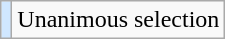<table class="wikitable" style="float:left;">
<tr>
<td style="background:#d0e7ff; text-align:center;"><sup></sup></td>
<td>Unanimous selection</td>
</tr>
</table>
